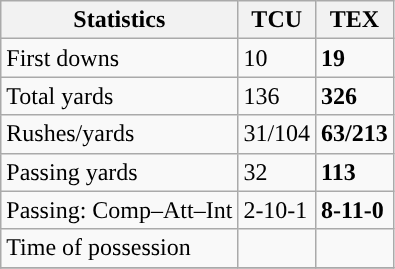<table class="wikitable" style="float: left;">
<tr>
<th>Statistics</th>
<th>TCU</th>
<th>TEX</th>
</tr>
<tr>
<td>First downs</td>
<td>10</td>
<td><strong>19</strong></td>
</tr>
<tr>
<td>Total yards</td>
<td>136</td>
<td><strong>326</strong></td>
</tr>
<tr>
<td>Rushes/yards</td>
<td>31/104</td>
<td><strong>63/213</strong></td>
</tr>
<tr>
<td>Passing yards</td>
<td>32</td>
<td><strong>113</strong></td>
</tr>
<tr>
<td>Passing: Comp–Att–Int</td>
<td>2-10-1</td>
<td><strong>8-11-0</strong></td>
</tr>
<tr>
<td>Time of possession</td>
<td></td>
<td></td>
</tr>
<tr>
</tr>
</table>
